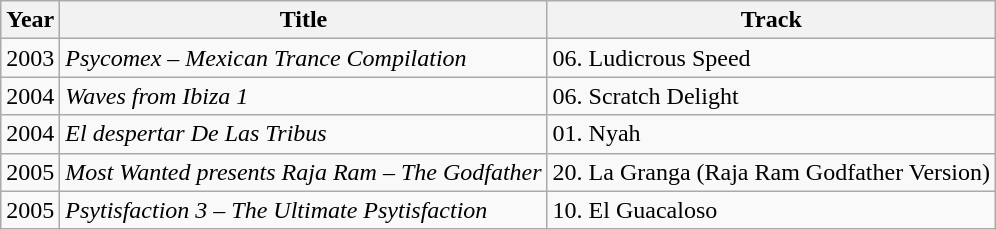<table class="wikitable">
<tr>
<th>Year</th>
<th>Title</th>
<th>Track</th>
</tr>
<tr>
<td>2003</td>
<td><em>Psycomex – Mexican Trance Compilation</em></td>
<td>06. Ludicrous Speed</td>
</tr>
<tr>
<td>2004</td>
<td><em>Waves from Ibiza 1</em></td>
<td>06. Scratch Delight</td>
</tr>
<tr>
<td>2004</td>
<td><em>El despertar De Las Tribus</em></td>
<td>01. Nyah</td>
</tr>
<tr>
<td>2005</td>
<td><em>Most Wanted presents Raja Ram – The Godfather</em></td>
<td>20. La Granga (Raja Ram Godfather Version)</td>
</tr>
<tr>
<td>2005</td>
<td><em>Psytisfaction 3 – The Ultimate Psytisfaction</em></td>
<td>10. El Guacaloso</td>
</tr>
</table>
